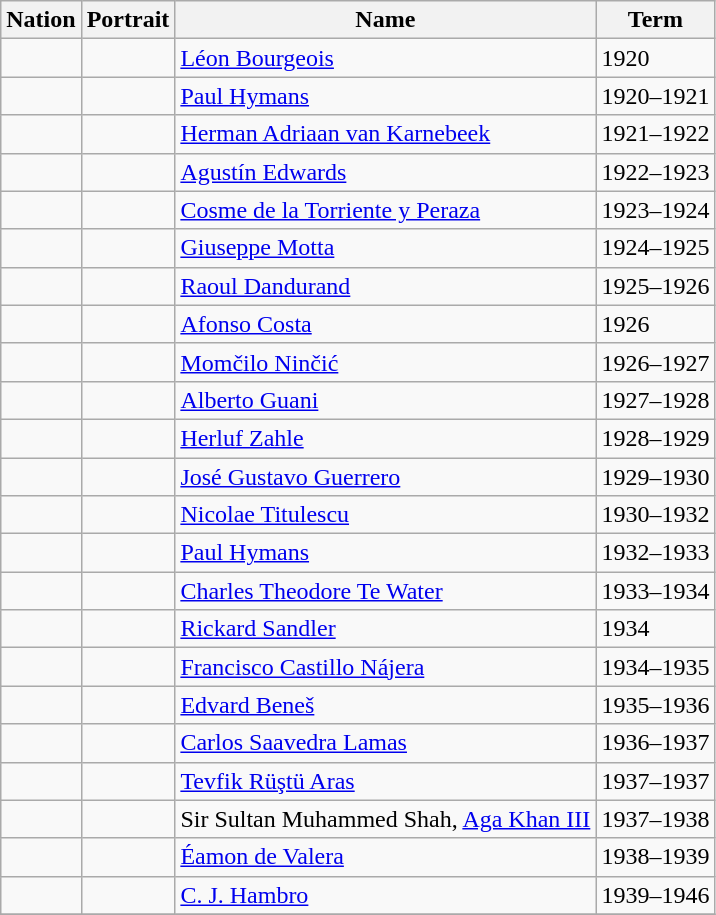<table class="wikitable">
<tr>
<th>Nation</th>
<th>Portrait</th>
<th>Name</th>
<th>Term</th>
</tr>
<tr>
<td></td>
<td></td>
<td><a href='#'>Léon Bourgeois</a></td>
<td>1920</td>
</tr>
<tr>
<td></td>
<td></td>
<td><a href='#'>Paul Hymans</a><br></td>
<td>1920–1921</td>
</tr>
<tr>
<td></td>
<td></td>
<td><a href='#'>Herman Adriaan van Karnebeek</a></td>
<td>1921–1922</td>
</tr>
<tr>
<td></td>
<td></td>
<td><a href='#'>Agustín Edwards</a></td>
<td>1922–1923</td>
</tr>
<tr>
<td></td>
<td></td>
<td><a href='#'>Cosme de la Torriente y Peraza</a></td>
<td>1923–1924</td>
</tr>
<tr>
<td></td>
<td></td>
<td><a href='#'>Giuseppe Motta</a></td>
<td>1924–1925</td>
</tr>
<tr>
<td></td>
<td></td>
<td><a href='#'>Raoul Dandurand</a></td>
<td>1925–1926</td>
</tr>
<tr>
<td></td>
<td></td>
<td><a href='#'>Afonso Costa</a></td>
<td>1926</td>
</tr>
<tr>
<td></td>
<td></td>
<td><a href='#'>Momčilo Ninčić</a></td>
<td>1926–1927</td>
</tr>
<tr>
<td></td>
<td></td>
<td><a href='#'>Alberto Guani</a></td>
<td>1927–1928</td>
</tr>
<tr>
<td></td>
<td></td>
<td><a href='#'>Herluf Zahle</a></td>
<td>1928–1929</td>
</tr>
<tr>
<td></td>
<td></td>
<td><a href='#'>José Gustavo Guerrero</a></td>
<td>1929–1930</td>
</tr>
<tr>
<td></td>
<td></td>
<td><a href='#'>Nicolae Titulescu</a></td>
<td>1930–1932</td>
</tr>
<tr>
<td></td>
<td></td>
<td><a href='#'>Paul Hymans</a><br></td>
<td>1932–1933</td>
</tr>
<tr>
<td></td>
<td></td>
<td><a href='#'>Charles Theodore Te Water</a></td>
<td>1933–1934</td>
</tr>
<tr>
<td></td>
<td></td>
<td><a href='#'>Rickard Sandler</a></td>
<td>1934</td>
</tr>
<tr>
<td></td>
<td></td>
<td><a href='#'>Francisco Castillo Nájera</a></td>
<td>1934–1935</td>
</tr>
<tr>
<td></td>
<td></td>
<td><a href='#'>Edvard Beneš</a></td>
<td>1935–1936</td>
</tr>
<tr>
<td></td>
<td></td>
<td><a href='#'>Carlos Saavedra Lamas</a></td>
<td>1936–1937</td>
</tr>
<tr>
<td></td>
<td></td>
<td><a href='#'>Tevfik Rüştü Aras</a></td>
<td>1937–1937</td>
</tr>
<tr>
<td></td>
<td></td>
<td>Sir Sultan Muhammed Shah, <a href='#'>Aga Khan III</a></td>
<td>1937–1938</td>
</tr>
<tr>
<td></td>
<td></td>
<td><a href='#'>Éamon de Valera</a></td>
<td>1938–1939</td>
</tr>
<tr>
<td></td>
<td></td>
<td><a href='#'>C. J. Hambro</a></td>
<td>1939–1946</td>
</tr>
<tr>
</tr>
</table>
